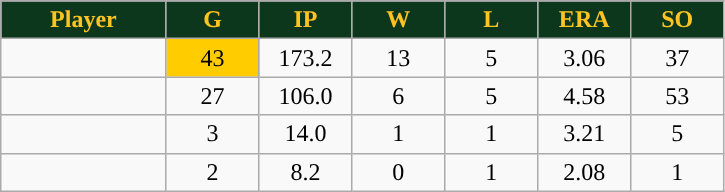<table class="wikitable sortable">
<tr>
<th style="background:#0C371D;color:#ffc322;" width="16%">Player</th>
<th style="background:#0C371D;color:#ffc322;" width="9%">G</th>
<th style="background:#0C371D;color:#ffc322;" width="9%">IP</th>
<th style="background:#0C371D;color:#ffc322;" width="9%">W</th>
<th style="background:#0C371D;color:#ffc322;" width="9%">L</th>
<th style="background:#0C371D;color:#ffc322;" width="9%">ERA</th>
<th style="background:#0C371D;color:#ffc322;" width="9%">SO</th>
</tr>
<tr align="center">
<td></td>
<td style="background:#fc0;">43</td>
<td>173.2</td>
<td>13</td>
<td>5</td>
<td>3.06</td>
<td>37</td>
</tr>
<tr align="center">
<td></td>
<td>27</td>
<td>106.0</td>
<td>6</td>
<td>5</td>
<td>4.58</td>
<td>53</td>
</tr>
<tr align="center">
<td></td>
<td>3</td>
<td>14.0</td>
<td>1</td>
<td>1</td>
<td>3.21</td>
<td>5</td>
</tr>
<tr align="center">
<td></td>
<td>2</td>
<td>8.2</td>
<td>0</td>
<td>1</td>
<td>2.08</td>
<td>1</td>
</tr>
</table>
